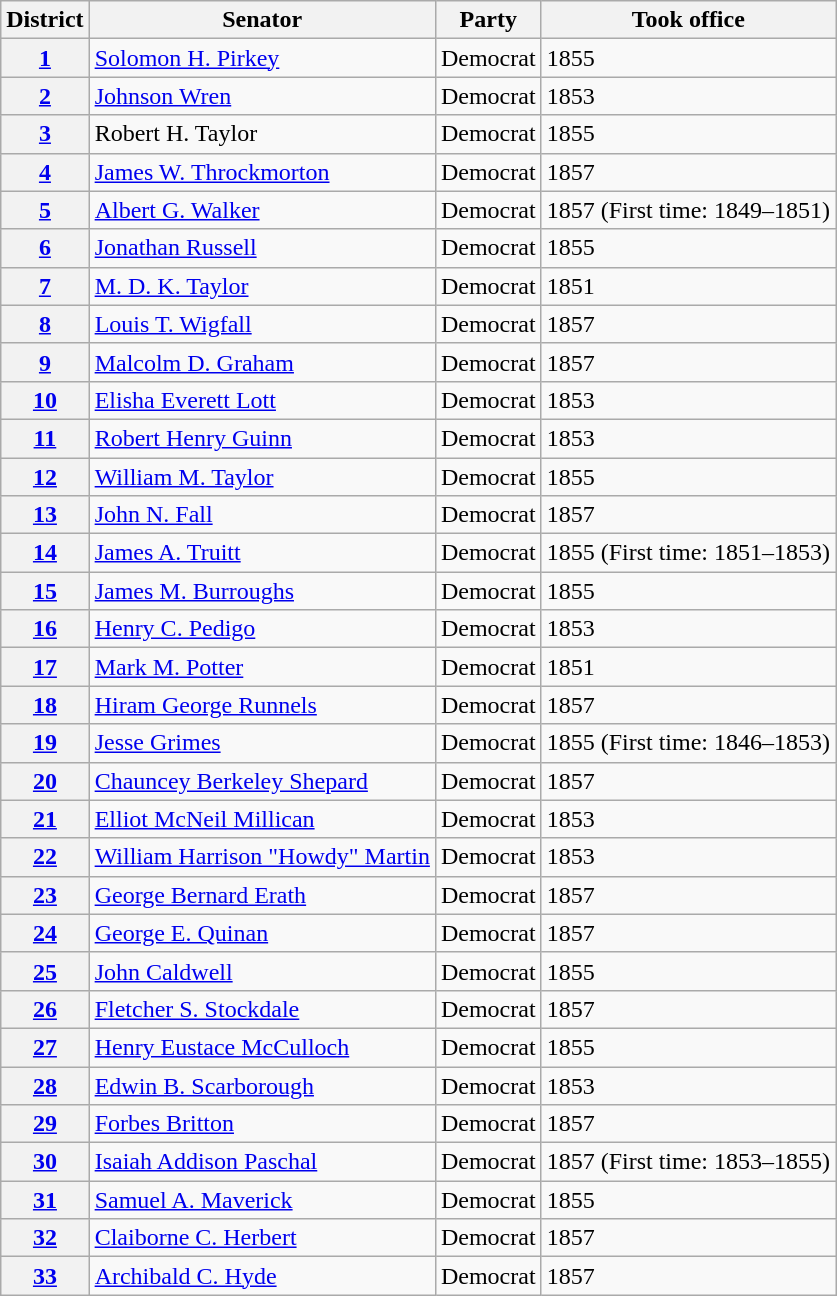<table class="wikitable">
<tr>
<th>District</th>
<th>Senator</th>
<th>Party</th>
<th>Took office</th>
</tr>
<tr>
<th><a href='#'>1</a></th>
<td><a href='#'>Solomon H. Pirkey</a></td>
<td>Democrat</td>
<td>1855</td>
</tr>
<tr>
<th><a href='#'>2</a></th>
<td><a href='#'>Johnson Wren</a></td>
<td>Democrat</td>
<td>1853</td>
</tr>
<tr>
<th><a href='#'>3</a></th>
<td>Robert H. Taylor</td>
<td>Democrat</td>
<td>1855</td>
</tr>
<tr>
<th><a href='#'>4</a></th>
<td><a href='#'>James W. Throckmorton</a></td>
<td>Democrat</td>
<td>1857</td>
</tr>
<tr>
<th><a href='#'>5</a></th>
<td><a href='#'>Albert G. Walker</a></td>
<td>Democrat</td>
<td>1857 (First time: 1849–1851)</td>
</tr>
<tr>
<th><a href='#'>6</a></th>
<td><a href='#'>Jonathan Russell</a></td>
<td>Democrat</td>
<td>1855</td>
</tr>
<tr>
<th><a href='#'>7</a></th>
<td><a href='#'>M. D. K. Taylor</a></td>
<td>Democrat</td>
<td>1851</td>
</tr>
<tr>
<th><a href='#'>8</a></th>
<td><a href='#'>Louis T. Wigfall</a></td>
<td>Democrat</td>
<td>1857</td>
</tr>
<tr>
<th><a href='#'>9</a></th>
<td><a href='#'>Malcolm D. Graham</a></td>
<td>Democrat</td>
<td>1857</td>
</tr>
<tr>
<th><a href='#'>10</a></th>
<td><a href='#'>Elisha Everett Lott</a></td>
<td>Democrat</td>
<td>1853</td>
</tr>
<tr>
<th><a href='#'>11</a></th>
<td><a href='#'>Robert Henry Guinn</a></td>
<td>Democrat</td>
<td>1853</td>
</tr>
<tr>
<th><a href='#'>12</a></th>
<td><a href='#'>William M. Taylor</a></td>
<td>Democrat</td>
<td>1855</td>
</tr>
<tr>
<th><a href='#'>13</a></th>
<td><a href='#'>John N. Fall</a></td>
<td>Democrat</td>
<td>1857</td>
</tr>
<tr>
<th><a href='#'>14</a></th>
<td><a href='#'>James A. Truitt</a></td>
<td>Democrat</td>
<td>1855 (First time: 1851–1853)</td>
</tr>
<tr>
<th><a href='#'>15</a></th>
<td><a href='#'>James M. Burroughs</a></td>
<td>Democrat</td>
<td>1855</td>
</tr>
<tr>
<th><a href='#'>16</a></th>
<td><a href='#'>Henry C. Pedigo</a></td>
<td>Democrat</td>
<td>1853</td>
</tr>
<tr>
<th><a href='#'>17</a></th>
<td><a href='#'>Mark M. Potter</a></td>
<td>Democrat</td>
<td>1851</td>
</tr>
<tr>
<th><a href='#'>18</a></th>
<td><a href='#'>Hiram George Runnels</a></td>
<td>Democrat</td>
<td>1857</td>
</tr>
<tr>
<th><a href='#'>19</a></th>
<td><a href='#'>Jesse Grimes</a></td>
<td>Democrat</td>
<td>1855 (First time: 1846–1853)</td>
</tr>
<tr>
<th><a href='#'>20</a></th>
<td><a href='#'>Chauncey Berkeley Shepard</a></td>
<td>Democrat</td>
<td>1857</td>
</tr>
<tr>
<th><a href='#'>21</a></th>
<td><a href='#'>Elliot McNeil Millican</a></td>
<td>Democrat</td>
<td>1853</td>
</tr>
<tr>
<th><a href='#'>22</a></th>
<td><a href='#'>William Harrison "Howdy" Martin</a></td>
<td>Democrat</td>
<td>1853</td>
</tr>
<tr>
<th><a href='#'>23</a></th>
<td><a href='#'>George Bernard Erath</a></td>
<td>Democrat</td>
<td>1857</td>
</tr>
<tr>
<th><a href='#'>24</a></th>
<td><a href='#'>George E. Quinan</a></td>
<td>Democrat</td>
<td>1857</td>
</tr>
<tr>
<th><a href='#'>25</a></th>
<td><a href='#'>John Caldwell</a></td>
<td>Democrat</td>
<td>1855</td>
</tr>
<tr>
<th><a href='#'>26</a></th>
<td><a href='#'>Fletcher S. Stockdale</a></td>
<td>Democrat</td>
<td>1857</td>
</tr>
<tr>
<th><a href='#'>27</a></th>
<td><a href='#'>Henry Eustace McCulloch</a></td>
<td>Democrat</td>
<td>1855</td>
</tr>
<tr>
<th><a href='#'>28</a></th>
<td><a href='#'>Edwin B. Scarborough</a></td>
<td>Democrat</td>
<td>1853</td>
</tr>
<tr>
<th><a href='#'>29</a></th>
<td><a href='#'>Forbes Britton</a></td>
<td>Democrat</td>
<td>1857</td>
</tr>
<tr>
<th><a href='#'>30</a></th>
<td><a href='#'>Isaiah Addison Paschal</a></td>
<td>Democrat</td>
<td>1857 (First time: 1853–1855)</td>
</tr>
<tr>
<th><a href='#'>31</a></th>
<td><a href='#'>Samuel A. Maverick</a></td>
<td>Democrat</td>
<td>1855</td>
</tr>
<tr>
<th><a href='#'>32</a></th>
<td><a href='#'>Claiborne C. Herbert</a></td>
<td>Democrat</td>
<td>1857</td>
</tr>
<tr>
<th><a href='#'>33</a></th>
<td><a href='#'>Archibald C. Hyde</a></td>
<td>Democrat</td>
<td>1857</td>
</tr>
</table>
